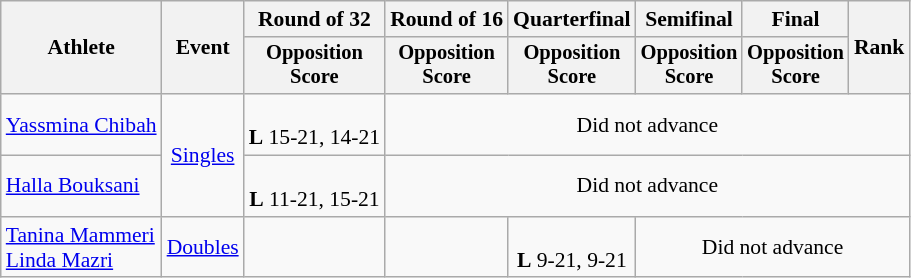<table class=wikitable style="font-size:90%">
<tr>
<th rowspan=2>Athlete</th>
<th rowspan=2>Event</th>
<th>Round of 32</th>
<th>Round of 16</th>
<th>Quarterfinal</th>
<th>Semifinal</th>
<th>Final</th>
<th rowspan="2">Rank</th>
</tr>
<tr style="font-size:95%">
<th>Opposition<br>Score</th>
<th>Opposition<br>Score</th>
<th>Opposition<br>Score</th>
<th>Opposition<br>Score</th>
<th>Opposition<br>Score</th>
</tr>
<tr align=center>
<td align=left><a href='#'>Yassmina Chibah</a></td>
<td rowspan="2"><a href='#'>Singles</a></td>
<td><br><strong>L</strong> 15-21, 14-21</td>
<td colspan="5">Did not advance</td>
</tr>
<tr align=center>
<td align=left><a href='#'>Halla Bouksani</a></td>
<td><br><strong>L</strong> 11-21, 15-21</td>
<td colspan="5">Did not advance</td>
</tr>
<tr align=center>
<td align=left><a href='#'>Tanina Mammeri</a><br><a href='#'>Linda Mazri</a></td>
<td><a href='#'>Doubles</a></td>
<td></td>
<td></td>
<td><br><strong>L</strong> 9-21, 9-21</td>
<td colspan="3">Did not advance</td>
</tr>
</table>
